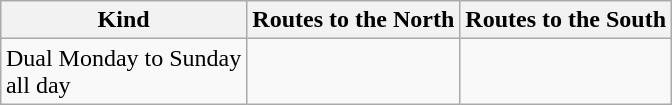<table class="wikitable" style="margin:1em auto;">
<tr>
<th>Kind</th>
<th>Routes to the North</th>
<th>Routes to the South</th>
</tr>
<tr>
<td>Dual Monday to Sunday <br> all day</td>
<td></td>
<td></td>
</tr>
</table>
